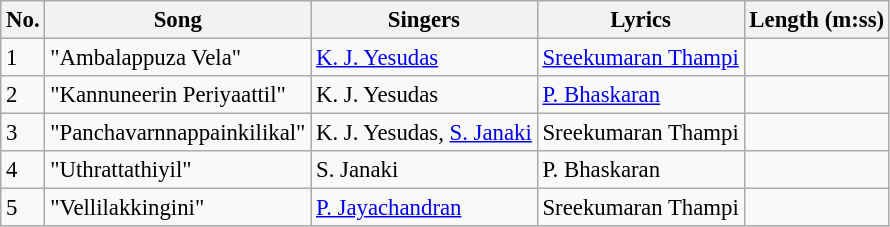<table class="wikitable" style="font-size:95%;">
<tr>
<th>No.</th>
<th>Song</th>
<th>Singers</th>
<th>Lyrics</th>
<th>Length (m:ss)</th>
</tr>
<tr>
<td>1</td>
<td>"Ambalappuza Vela"</td>
<td><a href='#'>K. J. Yesudas</a></td>
<td><a href='#'>Sreekumaran Thampi</a></td>
<td></td>
</tr>
<tr>
<td>2</td>
<td>"Kannuneerin Periyaattil"</td>
<td>K. J. Yesudas</td>
<td><a href='#'>P. Bhaskaran</a></td>
<td></td>
</tr>
<tr>
<td>3</td>
<td>"Panchavarnnappainkilikal"</td>
<td>K. J. Yesudas, <a href='#'>S. Janaki</a></td>
<td>Sreekumaran Thampi</td>
<td></td>
</tr>
<tr>
<td>4</td>
<td>"Uthrattathiyil"</td>
<td>S. Janaki</td>
<td>P. Bhaskaran</td>
<td></td>
</tr>
<tr>
<td>5</td>
<td>"Vellilakkingini"</td>
<td><a href='#'>P. Jayachandran</a></td>
<td>Sreekumaran Thampi</td>
<td></td>
</tr>
</table>
